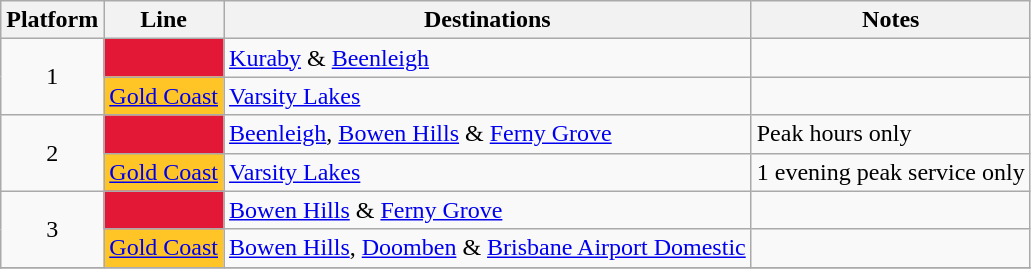<table class="wikitable" style="float: none; margin: 0.5em; ">
<tr>
<th>Platform</th>
<th>Line</th>
<th>Destinations</th>
<th>Notes</th>
</tr>
<tr>
<td rowspan=2 style="text-align:center;">1</td>
<td style="background:#E31836"><a href='#'></a></td>
<td><a href='#'>Kuraby</a> & <a href='#'>Beenleigh</a></td>
<td></td>
</tr>
<tr>
<td style="background:#FFC425"><a href='#'><span>Gold Coast</span></a></td>
<td><a href='#'>Varsity Lakes</a></td>
<td></td>
</tr>
<tr>
<td rowspan=2 style="text-align:center;">2</td>
<td style="background:#E31836"><a href='#'></a></td>
<td><a href='#'>Beenleigh</a>, <a href='#'>Bowen Hills</a> & <a href='#'>Ferny Grove</a></td>
<td>Peak hours only</td>
</tr>
<tr>
<td style="background:#FFC425"><a href='#'><span>Gold Coast</span></a></td>
<td><a href='#'>Varsity Lakes</a></td>
<td>1 evening peak service only</td>
</tr>
<tr>
<td rowspan=2 style="text-align:center;">3</td>
<td style="background:#E31836"><a href='#'></a></td>
<td><a href='#'>Bowen Hills</a> & <a href='#'>Ferny Grove</a></td>
<td></td>
</tr>
<tr>
<td style="background:#FFC425"><a href='#'><span>Gold Coast</span></a></td>
<td><a href='#'>Bowen Hills</a>, <a href='#'>Doomben</a> & <a href='#'>Brisbane Airport Domestic</a></td>
<td></td>
</tr>
<tr>
</tr>
</table>
